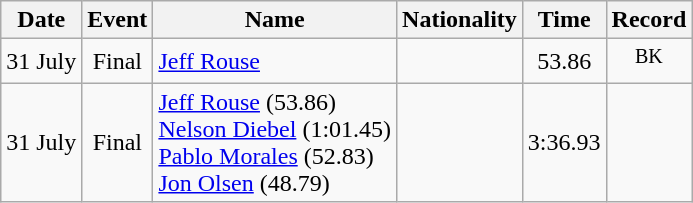<table class=wikitable style=text-align:center>
<tr>
<th>Date</th>
<th>Event</th>
<th>Name</th>
<th>Nationality</th>
<th>Time</th>
<th>Record</th>
</tr>
<tr>
<td>31 July</td>
<td>Final</td>
<td align=left><a href='#'>Jeff Rouse</a></td>
<td align=left></td>
<td>53.86</td>
<td><sup>BK</sup></td>
</tr>
<tr>
<td>31 July</td>
<td>Final</td>
<td align=left><a href='#'>Jeff Rouse</a> (53.86)<br><a href='#'>Nelson Diebel</a> (1:01.45)<br><a href='#'>Pablo Morales</a> (52.83)<br><a href='#'>Jon Olsen</a> (48.79)</td>
<td align=left></td>
<td>3:36.93</td>
<td></td>
</tr>
</table>
